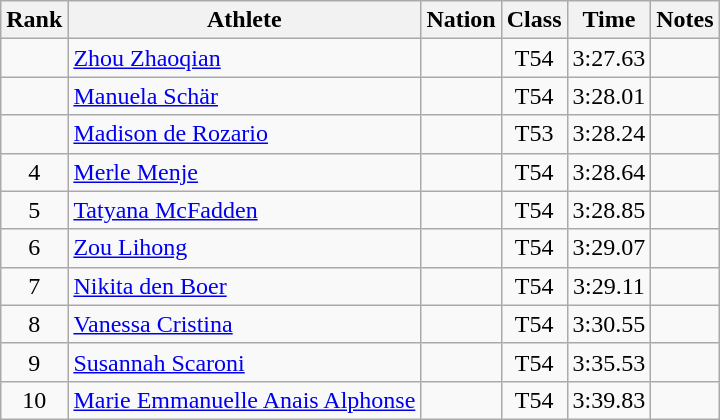<table class="wikitable sortable" style="text-align:center">
<tr>
<th>Rank</th>
<th>Athlete</th>
<th>Nation</th>
<th>Class</th>
<th>Time</th>
<th>Notes</th>
</tr>
<tr>
<td></td>
<td align=left><a href='#'>Zhou Zhaoqian</a></td>
<td align=left></td>
<td>T54</td>
<td>3:27.63</td>
<td></td>
</tr>
<tr>
<td></td>
<td align=left><a href='#'>Manuela Schär</a></td>
<td align=left></td>
<td>T54</td>
<td>3:28.01</td>
<td></td>
</tr>
<tr>
<td></td>
<td align=left><a href='#'>Madison de Rozario</a></td>
<td align=left></td>
<td>T53</td>
<td>3:28.24</td>
<td></td>
</tr>
<tr>
<td>4</td>
<td align=left><a href='#'>Merle Menje</a></td>
<td align=left></td>
<td>T54</td>
<td>3:28.64</td>
<td></td>
</tr>
<tr>
<td>5</td>
<td align=left><a href='#'>Tatyana McFadden</a></td>
<td align=left></td>
<td>T54</td>
<td>3:28.85</td>
<td></td>
</tr>
<tr>
<td>6</td>
<td align=left><a href='#'>Zou Lihong</a></td>
<td align=left></td>
<td>T54</td>
<td>3:29.07</td>
<td></td>
</tr>
<tr>
<td>7</td>
<td align=left><a href='#'>Nikita den Boer</a></td>
<td align=left></td>
<td>T54</td>
<td>3:29.11</td>
<td></td>
</tr>
<tr>
<td>8</td>
<td align=left><a href='#'>Vanessa Cristina</a></td>
<td align=left></td>
<td>T54</td>
<td>3:30.55</td>
<td></td>
</tr>
<tr>
<td>9</td>
<td align=left><a href='#'>Susannah Scaroni</a></td>
<td align=left></td>
<td>T54</td>
<td>3:35.53</td>
<td></td>
</tr>
<tr>
<td>10</td>
<td align=left><a href='#'>Marie Emmanuelle Anais Alphonse</a></td>
<td align=left></td>
<td>T54</td>
<td>3:39.83</td>
<td></td>
</tr>
</table>
